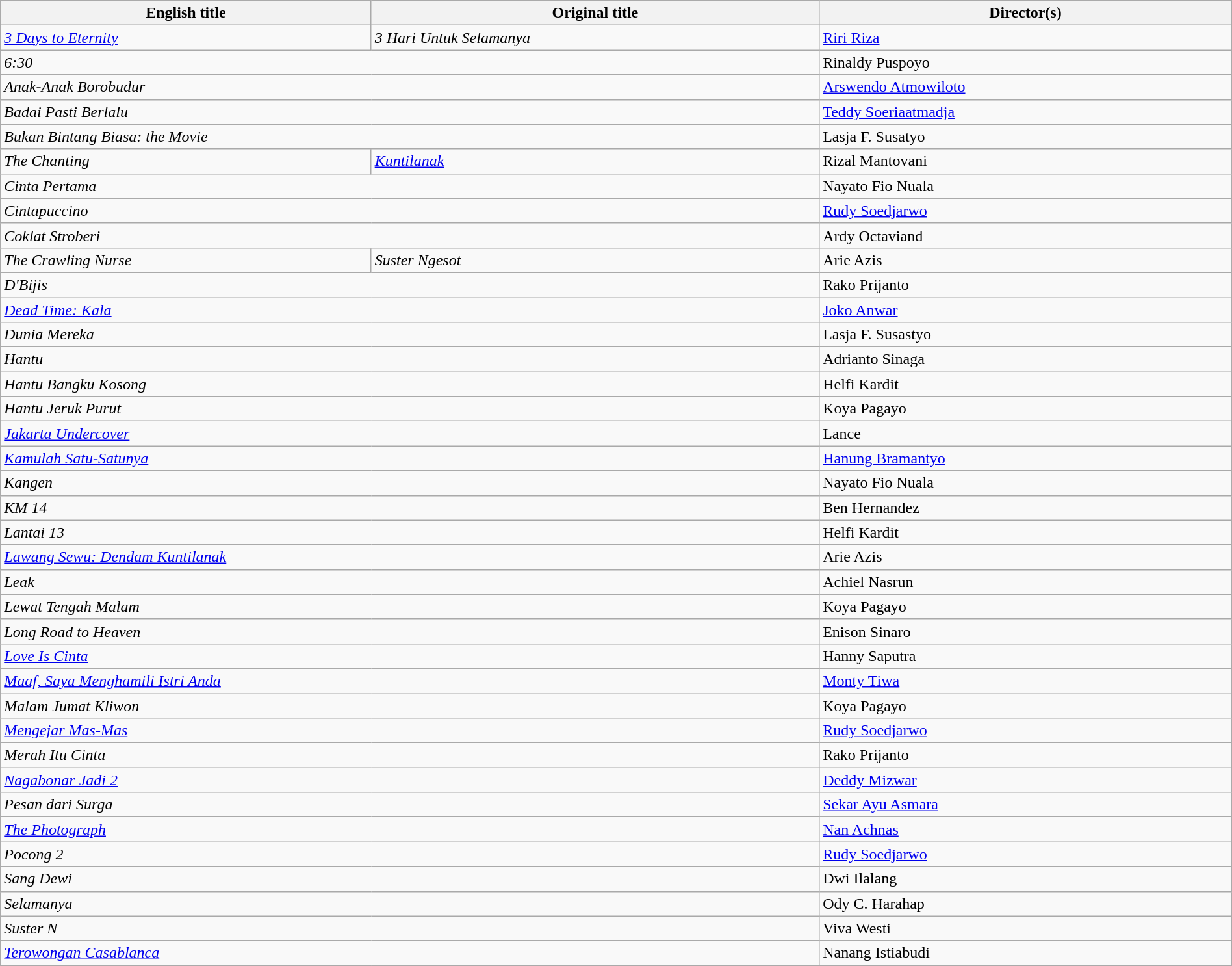<table class="sortable wikitable" style="width:100%; margin-bottom:4px">
<tr>
<th>English title</th>
<th>Original title</th>
<th>Director(s)</th>
</tr>
<tr>
<td><em><a href='#'>3 Days to Eternity</a></em></td>
<td><em>3 Hari Untuk Selamanya</em></td>
<td><a href='#'>Riri Riza</a></td>
</tr>
<tr>
<td colspan="2"><em>6:30</em></td>
<td>Rinaldy Puspoyo</td>
</tr>
<tr>
<td colspan="2"><em>Anak-Anak Borobudur</em></td>
<td><a href='#'>Arswendo Atmowiloto</a></td>
</tr>
<tr>
<td colspan="2"><em>Badai Pasti Berlalu</em></td>
<td><a href='#'>Teddy Soeriaatmadja</a></td>
</tr>
<tr>
<td colspan="2"><em>Bukan Bintang Biasa: the Movie</em></td>
<td>Lasja F. Susatyo</td>
</tr>
<tr>
<td><em>The Chanting</em></td>
<td><em><a href='#'>Kuntilanak</a></em></td>
<td>Rizal Mantovani</td>
</tr>
<tr>
<td colspan="2"><em>Cinta Pertama</em></td>
<td>Nayato Fio Nuala</td>
</tr>
<tr>
<td colspan="2"><em>Cintapuccino</em></td>
<td><a href='#'>Rudy Soedjarwo</a></td>
</tr>
<tr>
<td colspan="2"><em>Coklat Stroberi</em></td>
<td>Ardy Octaviand</td>
</tr>
<tr>
<td><em>The Crawling Nurse</em></td>
<td><em>Suster Ngesot</em></td>
<td>Arie Azis</td>
</tr>
<tr>
<td colspan="2"><em>D'Bijis</em></td>
<td>Rako Prijanto</td>
</tr>
<tr>
<td colspan="2"><em><a href='#'>Dead Time: Kala</a></em></td>
<td><a href='#'>Joko Anwar</a></td>
</tr>
<tr>
<td colspan="2"><em>Dunia Mereka</em></td>
<td>Lasja F. Susastyo</td>
</tr>
<tr>
<td colspan="2"><em>Hantu</em></td>
<td>Adrianto Sinaga</td>
</tr>
<tr>
<td colspan="2"><em>Hantu Bangku Kosong</em></td>
<td>Helfi Kardit</td>
</tr>
<tr>
<td colspan="2"><em>Hantu Jeruk Purut</em></td>
<td>Koya Pagayo</td>
</tr>
<tr>
<td colspan="2"><em><a href='#'>Jakarta Undercover</a></em></td>
<td>Lance</td>
</tr>
<tr>
<td colspan="2"><em><a href='#'>Kamulah Satu-Satunya</a></em></td>
<td><a href='#'>Hanung Bramantyo</a></td>
</tr>
<tr>
<td colspan="2"><em>Kangen</em></td>
<td>Nayato Fio Nuala</td>
</tr>
<tr>
<td colspan="2"><em>KM 14</em></td>
<td>Ben Hernandez</td>
</tr>
<tr>
<td colspan="2"><em>Lantai 13</em></td>
<td>Helfi Kardit</td>
</tr>
<tr>
<td colspan="2"><em><a href='#'>Lawang Sewu: Dendam Kuntilanak</a></em></td>
<td>Arie Azis</td>
</tr>
<tr>
<td colspan="2"><em>Leak</em></td>
<td>Achiel Nasrun</td>
</tr>
<tr>
<td colspan="2"><em>Lewat Tengah Malam</em></td>
<td>Koya Pagayo</td>
</tr>
<tr>
<td colspan="2"><em>Long Road to Heaven</em></td>
<td>Enison Sinaro</td>
</tr>
<tr>
<td colspan="2"><em><a href='#'>Love Is Cinta</a></em></td>
<td>Hanny Saputra</td>
</tr>
<tr>
<td colspan="2"><em><a href='#'>Maaf, Saya Menghamili Istri Anda</a></em></td>
<td><a href='#'>Monty Tiwa</a></td>
</tr>
<tr>
<td colspan="2"><em>Malam Jumat Kliwon</em></td>
<td>Koya Pagayo</td>
</tr>
<tr>
<td colspan="2"><em><a href='#'>Mengejar Mas-Mas</a></em></td>
<td><a href='#'>Rudy Soedjarwo</a></td>
</tr>
<tr>
<td colspan="2"><em>Merah Itu Cinta</em></td>
<td>Rako Prijanto</td>
</tr>
<tr>
<td colspan="2"><em><a href='#'>Nagabonar Jadi 2</a></em></td>
<td><a href='#'>Deddy Mizwar</a></td>
</tr>
<tr>
<td colspan="2"><em>Pesan dari Surga</em></td>
<td><a href='#'>Sekar Ayu Asmara</a></td>
</tr>
<tr>
<td colspan="2"><em><a href='#'>The Photograph</a></em></td>
<td><a href='#'>Nan Achnas</a></td>
</tr>
<tr>
<td colspan="2"><em>Pocong 2</em></td>
<td><a href='#'>Rudy Soedjarwo</a></td>
</tr>
<tr>
<td colspan="2"><em>Sang Dewi</em></td>
<td>Dwi Ilalang</td>
</tr>
<tr>
<td colspan="2"><em>Selamanya</em></td>
<td>Ody C. Harahap</td>
</tr>
<tr>
<td colspan="2"><em>Suster N</em></td>
<td>Viva Westi</td>
</tr>
<tr>
<td colspan="2"><em><a href='#'>Terowongan Casablanca</a></em></td>
<td>Nanang Istiabudi</td>
</tr>
<tr>
</tr>
</table>
